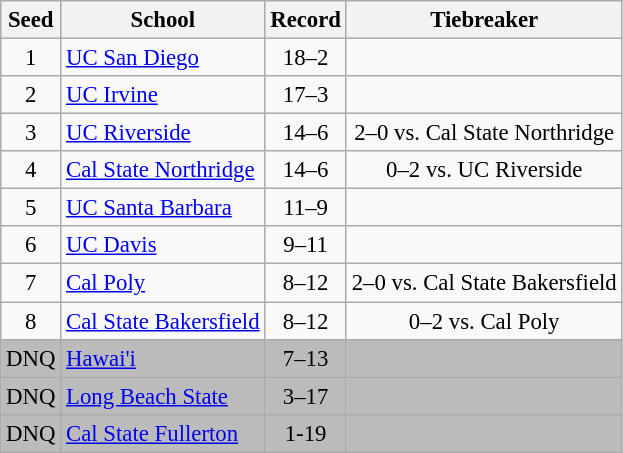<table class="wikitable" style="white-space:nowrap; font-size:95%;text-align:center">
<tr>
<th>Seed</th>
<th>School</th>
<th>Record</th>
<th>Tiebreaker</th>
</tr>
<tr>
<td>1</td>
<td align="left"><a href='#'>UC San Diego</a></td>
<td>18–2</td>
<td></td>
</tr>
<tr>
<td>2</td>
<td align="left"><a href='#'>UC Irvine</a></td>
<td>17–3</td>
<td></td>
</tr>
<tr>
<td>3</td>
<td align="left"><a href='#'>UC Riverside</a></td>
<td>14–6</td>
<td>2–0 vs. Cal State Northridge</td>
</tr>
<tr>
<td>4</td>
<td align="left"><a href='#'>Cal State Northridge</a></td>
<td>14–6</td>
<td>0–2 vs. UC Riverside</td>
</tr>
<tr>
<td>5</td>
<td align="left"><a href='#'>UC Santa Barbara</a></td>
<td>11–9</td>
<td></td>
</tr>
<tr>
<td>6</td>
<td align="left"><a href='#'>UC Davis</a></td>
<td>9–11</td>
<td></td>
</tr>
<tr>
<td>7</td>
<td align="left"><a href='#'>Cal Poly</a></td>
<td>8–12</td>
<td>2–0 vs. Cal State Bakersfield</td>
</tr>
<tr>
<td>8</td>
<td align="left"><a href='#'>Cal State Bakersfield</a></td>
<td>8–12</td>
<td>0–2 vs. Cal Poly</td>
</tr>
<tr bgcolor=#bbbbbb>
<td>DNQ</td>
<td align=left><a href='#'>Hawai'i</a></td>
<td>7–13</td>
<td></td>
</tr>
<tr bgcolor=#bbbbbb>
<td>DNQ</td>
<td align=left><a href='#'>Long Beach State</a></td>
<td>3–17</td>
<td></td>
</tr>
<tr bgcolor=#bbbbbb>
<td>DNQ</td>
<td align=left><a href='#'>Cal State Fullerton</a></td>
<td>1-19</td>
<td></td>
</tr>
<tr>
</tr>
</table>
